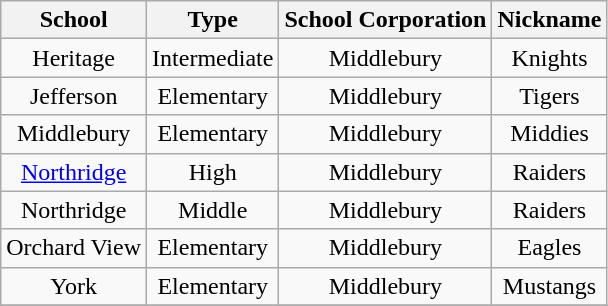<table class="wikitable">
<tr>
<th>School</th>
<th>Type</th>
<th>School Corporation</th>
<th>Nickname</th>
</tr>
<tr>
<td align="center">Heritage</td>
<td align="center">Intermediate</td>
<td align="center">Middlebury</td>
<td align="center">Knights</td>
</tr>
<tr>
<td align="center">Jefferson</td>
<td align="center">Elementary</td>
<td align="center">Middlebury</td>
<td align="center">Tigers</td>
</tr>
<tr>
<td align="center">Middlebury</td>
<td align="center">Elementary</td>
<td align="center">Middlebury</td>
<td align="center">Middies</td>
</tr>
<tr>
<td align="center"><a href='#'>Northridge</a></td>
<td align="center">High</td>
<td align="center">Middlebury</td>
<td align="center">Raiders</td>
</tr>
<tr>
<td align="center">Northridge</td>
<td align="center">Middle</td>
<td align="center">Middlebury</td>
<td align="center">Raiders</td>
</tr>
<tr>
<td align="center">Orchard View</td>
<td align="center">Elementary</td>
<td align="center">Middlebury</td>
<td align="center">Eagles</td>
</tr>
<tr>
<td align="center">York</td>
<td align="center">Elementary</td>
<td align="center">Middlebury</td>
<td align="center">Mustangs</td>
</tr>
<tr>
</tr>
</table>
